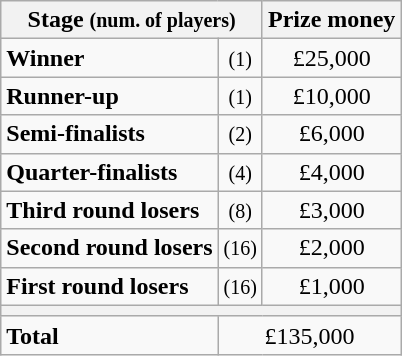<table class="wikitable">
<tr>
<th colspan=2>Stage <small>(num. of players)</small></th>
<th>Prize money</th>
</tr>
<tr>
<td><strong>Winner</strong></td>
<td align=center><small>(1)</small></td>
<td align=center>£25,000</td>
</tr>
<tr>
<td><strong>Runner-up</strong></td>
<td align=center><small>(1)</small></td>
<td align=center>£10,000</td>
</tr>
<tr>
<td><strong>Semi-finalists</strong></td>
<td align=center><small>(2)</small></td>
<td align=center>£6,000</td>
</tr>
<tr>
<td><strong>Quarter-finalists</strong></td>
<td align=center><small>(4)</small></td>
<td align=center>£4,000</td>
</tr>
<tr>
<td><strong>Third round losers</strong></td>
<td align=center><small>(8)</small></td>
<td align=center>£3,000</td>
</tr>
<tr>
<td><strong>Second round losers</strong></td>
<td align=center><small>(16)</small></td>
<td align=center>£2,000</td>
</tr>
<tr>
<td><strong>First round losers</strong></td>
<td align=center><small>(16)</small></td>
<td align=center>£1,000</td>
</tr>
<tr>
<th colspan=3></th>
</tr>
<tr>
<td><strong>Total</strong></td>
<td align=center colspan=2>£135,000</td>
</tr>
</table>
